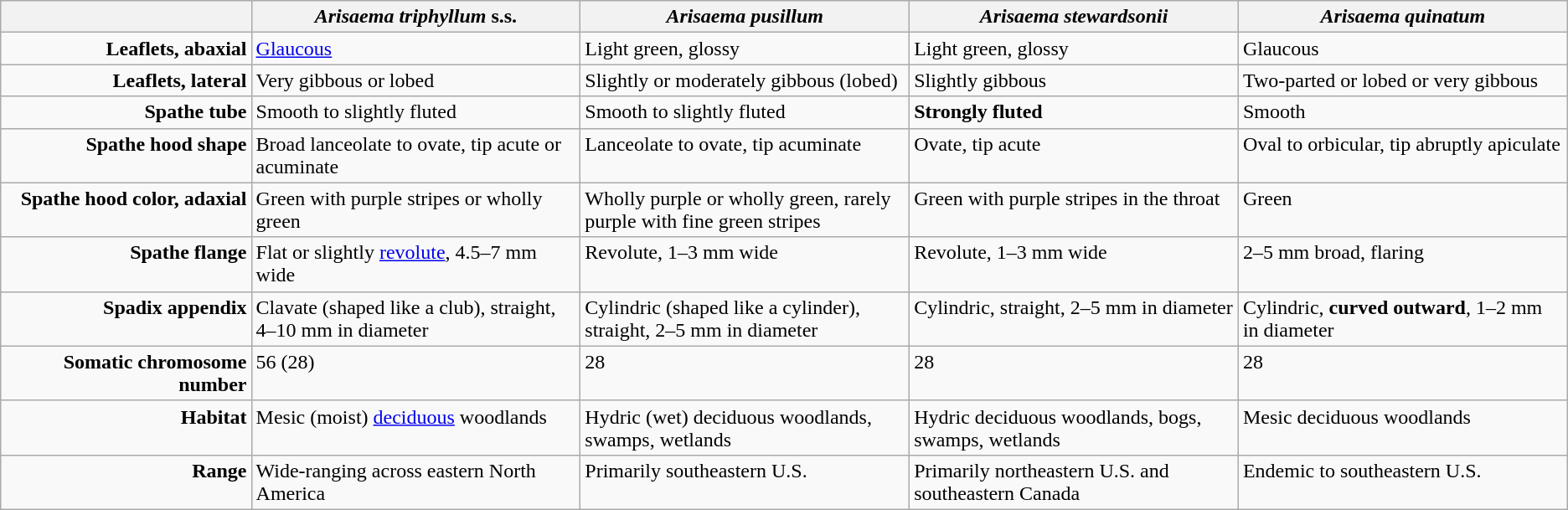<table class="wikitable">
<tr>
<th style="width: 16%"></th>
<th style="width: 21%"><strong><em>Arisaema triphyllum</em></strong> s.s.</th>
<th style="width: 21%"><strong><em>Arisaema pusillum</em></strong></th>
<th style="width: 21%"><strong><em>Arisaema stewardsonii</em></strong></th>
<th style="width: 21%"><strong><em>Arisaema quinatum</em></strong></th>
</tr>
<tr>
<td style="vertical-align: top; text-align: right"><strong>Leaflets, abaxial</strong></td>
<td style="vertical-align: top"><a href='#'>Glaucous</a></td>
<td style="vertical-align: top">Light green, glossy</td>
<td style="vertical-align: top">Light green, glossy</td>
<td style="vertical-align: top">Glaucous</td>
</tr>
<tr>
<td style="vertical-align: top; text-align: right"><strong>Leaflets, lateral</strong></td>
<td style="vertical-align: top">Very gibbous or lobed</td>
<td style="vertical-align: top">Slightly or moderately gibbous (lobed)</td>
<td style="vertical-align: top">Slightly gibbous</td>
<td style="vertical-align: top">Two-parted or lobed or very gibbous</td>
</tr>
<tr>
<td style="vertical-align: top; text-align: right"><strong>Spathe tube</strong></td>
<td style="vertical-align: top">Smooth to slightly fluted</td>
<td style="vertical-align: top">Smooth to slightly fluted</td>
<td style="vertical-align: top"><strong>Strongly fluted</strong></td>
<td style="vertical-align: top">Smooth</td>
</tr>
<tr>
<td style="vertical-align: top; text-align: right"><strong>Spathe hood shape</strong></td>
<td style="vertical-align: top">Broad lanceolate to ovate, tip acute or acuminate</td>
<td style="vertical-align: top">Lanceolate to ovate, tip acuminate</td>
<td style="vertical-align: top">Ovate, tip acute</td>
<td style="vertical-align: top">Oval to orbicular, tip abruptly apiculate</td>
</tr>
<tr>
<td style="vertical-align: top; text-align: right"><strong>Spathe hood color, adaxial</strong></td>
<td style="vertical-align: top">Green with purple stripes or wholly green</td>
<td style="vertical-align: top">Wholly purple or wholly green, rarely purple with fine green stripes</td>
<td style="vertical-align: top">Green with purple stripes in the throat</td>
<td style="vertical-align: top">Green</td>
</tr>
<tr>
<td style="vertical-align: top; text-align: right"><strong>Spathe flange</strong></td>
<td style="vertical-align: top">Flat or slightly <a href='#'>revolute</a>, 4.5–7 mm wide</td>
<td style="vertical-align: top">Revolute, 1–3 mm wide</td>
<td style="vertical-align: top">Revolute, 1–3 mm wide</td>
<td style="vertical-align: top">2–5 mm broad, flaring</td>
</tr>
<tr>
<td style="vertical-align: top; text-align: right"><strong>Spadix appendix</strong></td>
<td style="vertical-align: top">Clavate (shaped like a club), straight, 4–10 mm in diameter</td>
<td style="vertical-align: top">Cylindric (shaped like a cylinder), straight, 2–5 mm in diameter</td>
<td style="vertical-align: top">Cylindric, straight, 2–5 mm in diameter</td>
<td style="vertical-align: top">Cylindric, <strong>curved outward</strong>, 1–2 mm in diameter</td>
</tr>
<tr>
<td style="vertical-align: top; text-align: right"><strong>Somatic chromosome number</strong></td>
<td style="vertical-align: top">56 (28)</td>
<td style="vertical-align: top">28</td>
<td style="vertical-align: top">28</td>
<td style="vertical-align: top">28</td>
</tr>
<tr>
<td style="vertical-align: top; text-align: right"><strong>Habitat</strong></td>
<td style="vertical-align: top">Mesic (moist) <a href='#'>deciduous</a> woodlands</td>
<td style="vertical-align: top">Hydric (wet) deciduous woodlands, swamps, wetlands</td>
<td style="vertical-align: top">Hydric deciduous woodlands, bogs, swamps, wetlands</td>
<td style="vertical-align: top">Mesic deciduous woodlands</td>
</tr>
<tr>
<td style="vertical-align: top; text-align: right"><strong>Range</strong></td>
<td style="vertical-align: top">Wide-ranging across eastern North America</td>
<td style="vertical-align: top">Primarily southeastern U.S.</td>
<td style="vertical-align: top">Primarily northeastern U.S. and southeastern Canada</td>
<td style="vertical-align: top">Endemic to southeastern U.S.</td>
</tr>
</table>
